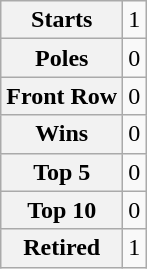<table class="wikitable" style="text-align:center">
<tr>
<th>Starts</th>
<td>1</td>
</tr>
<tr>
<th>Poles</th>
<td>0</td>
</tr>
<tr>
<th>Front Row</th>
<td>0</td>
</tr>
<tr>
<th>Wins</th>
<td>0</td>
</tr>
<tr>
<th>Top 5</th>
<td>0</td>
</tr>
<tr>
<th>Top 10</th>
<td>0</td>
</tr>
<tr>
<th>Retired</th>
<td>1</td>
</tr>
</table>
